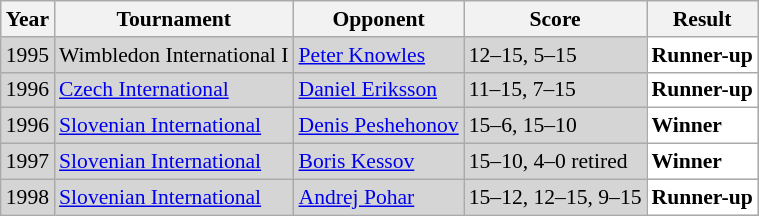<table class="sortable wikitable" style="font-size: 90%;">
<tr>
<th>Year</th>
<th>Tournament</th>
<th>Opponent</th>
<th>Score</th>
<th>Result</th>
</tr>
<tr style="background:#D5D5D5">
<td align="center">1995</td>
<td align="left">Wimbledon International I</td>
<td align="left"> <a href='#'>Peter Knowles</a></td>
<td align="left">12–15, 5–15</td>
<td style="text-align:left; background:white"> <strong>Runner-up</strong></td>
</tr>
<tr style="background:#D5D5D5">
<td align="center">1996</td>
<td align="left"><a href='#'>Czech International</a></td>
<td align="left"> <a href='#'>Daniel Eriksson</a></td>
<td align="left">11–15, 7–15</td>
<td style="text-align:left; background:white"> <strong>Runner-up</strong></td>
</tr>
<tr style="background:#D5D5D5">
<td align="center">1996</td>
<td align="left"><a href='#'>Slovenian International</a></td>
<td align="left"> <a href='#'>Denis Peshehonov</a></td>
<td align="left">15–6, 15–10</td>
<td style="text-align:left; background:white"> <strong>Winner</strong></td>
</tr>
<tr style="background:#D5D5D5">
<td align="center">1997</td>
<td align="left"><a href='#'>Slovenian International</a></td>
<td align="left"> <a href='#'>Boris Kessov</a></td>
<td align="left">15–10, 4–0 retired</td>
<td style="text-align:left; background:white"> <strong>Winner</strong></td>
</tr>
<tr style="background:#D5D5D5">
<td align="center">1998</td>
<td align="left"><a href='#'>Slovenian International</a></td>
<td align="left"> <a href='#'>Andrej Pohar</a></td>
<td align="left">15–12, 12–15, 9–15</td>
<td style="text-align:left; background:white"> <strong>Runner-up</strong></td>
</tr>
</table>
